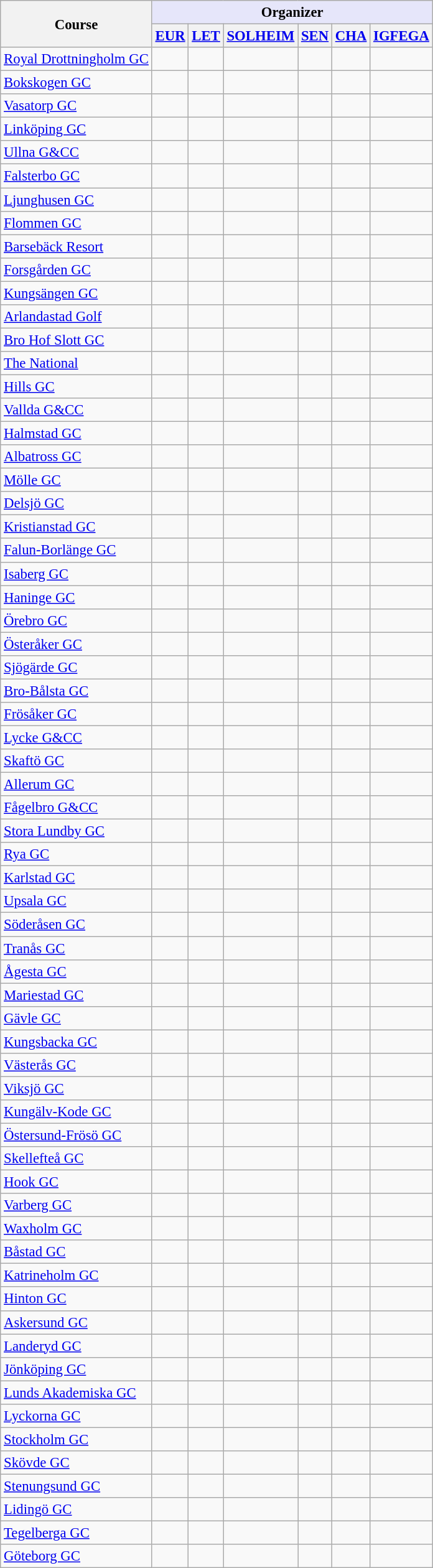<table class="wikitable sortable" style="text-align:center;font-size:95%">
<tr>
<th rowspan=2>Course</th>
<th colspan=6 style="background:#E6E6FA;">Organizer</th>
</tr>
<tr>
<th><a href='#'>EUR</a></th>
<th><a href='#'>LET</a></th>
<th><a href='#'>SOLHEIM</a></th>
<th><a href='#'>SEN</a></th>
<th><a href='#'>CHA</a></th>
<th><a href='#'>IGF</a><a href='#'>EGA</a></th>
</tr>
<tr>
<td align=left><a href='#'>Royal Drottningholm GC</a></td>
<td></td>
<td></td>
<td></td>
<td></td>
<td></td>
<td></td>
</tr>
<tr>
<td align=left><a href='#'>Bokskogen GC</a></td>
<td></td>
<td></td>
<td></td>
<td></td>
<td></td>
<td></td>
</tr>
<tr>
<td align=left><a href='#'>Vasatorp GC</a></td>
<td></td>
<td></td>
<td></td>
<td></td>
<td></td>
<td></td>
</tr>
<tr>
<td align=left><a href='#'>Linköping GC</a></td>
<td></td>
<td></td>
<td></td>
<td></td>
<td></td>
<td></td>
</tr>
<tr>
<td align=left><a href='#'>Ullna G&CC</a></td>
<td></td>
<td></td>
<td></td>
<td></td>
<td></td>
<td></td>
</tr>
<tr>
<td align=left><a href='#'>Falsterbo GC</a></td>
<td></td>
<td></td>
<td></td>
<td></td>
<td></td>
<td></td>
</tr>
<tr>
<td align=left><a href='#'>Ljunghusen GC</a></td>
<td></td>
<td></td>
<td></td>
<td></td>
<td></td>
<td></td>
</tr>
<tr>
<td align=left><a href='#'>Flommen GC</a></td>
<td></td>
<td></td>
<td></td>
<td></td>
<td></td>
<td></td>
</tr>
<tr>
<td align=left><a href='#'>Barsebäck Resort</a></td>
<td></td>
<td></td>
<td></td>
<td></td>
<td></td>
<td></td>
</tr>
<tr>
<td align=left><a href='#'>Forsgården GC</a></td>
<td></td>
<td></td>
<td></td>
<td></td>
<td></td>
<td></td>
</tr>
<tr>
<td align=left><a href='#'>Kungsängen GC</a></td>
<td></td>
<td></td>
<td></td>
<td></td>
<td></td>
<td></td>
</tr>
<tr>
<td align=left><a href='#'>Arlandastad Golf</a></td>
<td></td>
<td></td>
<td></td>
<td></td>
<td></td>
<td></td>
</tr>
<tr>
<td align=left><a href='#'>Bro Hof Slott GC</a></td>
<td></td>
<td></td>
<td></td>
<td></td>
<td></td>
<td></td>
</tr>
<tr>
<td align=left><a href='#'>The National</a></td>
<td></td>
<td></td>
<td></td>
<td></td>
<td></td>
<td></td>
</tr>
<tr>
<td align=left><a href='#'>Hills GC</a></td>
<td></td>
<td></td>
<td></td>
<td></td>
<td></td>
<td></td>
</tr>
<tr>
<td align=left><a href='#'>Vallda G&CC</a></td>
<td></td>
<td></td>
<td></td>
<td></td>
<td></td>
<td></td>
</tr>
<tr>
<td align=left><a href='#'>Halmstad GC</a></td>
<td></td>
<td></td>
<td></td>
<td></td>
<td></td>
<td></td>
</tr>
<tr>
<td align=left><a href='#'>Albatross GC</a></td>
<td></td>
<td></td>
<td></td>
<td></td>
<td></td>
<td></td>
</tr>
<tr>
<td align=left><a href='#'>Mölle GC</a></td>
<td></td>
<td></td>
<td></td>
<td></td>
<td></td>
<td></td>
</tr>
<tr>
<td align=left><a href='#'>Delsjö GC</a></td>
<td></td>
<td></td>
<td></td>
<td></td>
<td></td>
<td></td>
</tr>
<tr>
<td align=left><a href='#'>Kristianstad GC</a></td>
<td></td>
<td></td>
<td></td>
<td></td>
<td></td>
<td></td>
</tr>
<tr>
<td align=left><a href='#'>Falun-Borlänge GC</a></td>
<td></td>
<td></td>
<td></td>
<td></td>
<td></td>
<td></td>
</tr>
<tr>
<td align=left><a href='#'>Isaberg GC</a></td>
<td></td>
<td></td>
<td></td>
<td></td>
<td></td>
<td></td>
</tr>
<tr>
<td align=left><a href='#'>Haninge GC</a></td>
<td></td>
<td></td>
<td></td>
<td></td>
<td></td>
<td></td>
</tr>
<tr>
<td align=left><a href='#'>Örebro GC</a></td>
<td></td>
<td></td>
<td></td>
<td></td>
<td></td>
<td></td>
</tr>
<tr>
<td align=left><a href='#'>Österåker GC</a></td>
<td></td>
<td></td>
<td></td>
<td></td>
<td></td>
<td></td>
</tr>
<tr>
<td align=left><a href='#'>Sjögärde GC</a></td>
<td></td>
<td></td>
<td></td>
<td></td>
<td></td>
<td></td>
</tr>
<tr>
<td align=left><a href='#'>Bro-Bålsta GC</a></td>
<td></td>
<td></td>
<td></td>
<td></td>
<td></td>
<td></td>
</tr>
<tr>
<td align=left><a href='#'>Frösåker GC</a></td>
<td></td>
<td></td>
<td></td>
<td></td>
<td></td>
<td></td>
</tr>
<tr>
<td align=left><a href='#'>Lycke G&CC</a></td>
<td></td>
<td></td>
<td></td>
<td></td>
<td></td>
<td></td>
</tr>
<tr>
<td align=left><a href='#'>Skaftö GC</a></td>
<td></td>
<td></td>
<td></td>
<td></td>
<td></td>
<td></td>
</tr>
<tr>
<td align=left><a href='#'>Allerum GC</a></td>
<td></td>
<td></td>
<td></td>
<td></td>
<td></td>
<td></td>
</tr>
<tr>
<td align=left><a href='#'>Fågelbro G&CC</a></td>
<td></td>
<td></td>
<td></td>
<td></td>
<td></td>
<td></td>
</tr>
<tr>
<td align=left><a href='#'>Stora Lundby GC</a></td>
<td></td>
<td></td>
<td></td>
<td></td>
<td></td>
<td></td>
</tr>
<tr>
<td align=left><a href='#'>Rya GC</a></td>
<td></td>
<td></td>
<td></td>
<td></td>
<td></td>
<td></td>
</tr>
<tr>
<td align=left><a href='#'>Karlstad GC</a></td>
<td></td>
<td></td>
<td></td>
<td></td>
<td></td>
<td></td>
</tr>
<tr>
<td align=left><a href='#'>Upsala GC</a></td>
<td></td>
<td></td>
<td></td>
<td></td>
<td></td>
<td></td>
</tr>
<tr>
<td align=left><a href='#'>Söderåsen GC</a></td>
<td></td>
<td></td>
<td></td>
<td></td>
<td></td>
<td></td>
</tr>
<tr>
<td align=left><a href='#'>Tranås GC</a></td>
<td></td>
<td></td>
<td></td>
<td></td>
<td></td>
<td></td>
</tr>
<tr>
<td align=left><a href='#'>Ågesta GC</a></td>
<td></td>
<td></td>
<td></td>
<td></td>
<td></td>
<td></td>
</tr>
<tr>
<td align=left><a href='#'>Mariestad GC</a></td>
<td></td>
<td></td>
<td></td>
<td></td>
<td></td>
<td></td>
</tr>
<tr>
<td align=left><a href='#'>Gävle GC</a></td>
<td></td>
<td></td>
<td></td>
<td></td>
<td></td>
<td></td>
</tr>
<tr>
<td align=left><a href='#'>Kungsbacka GC</a></td>
<td></td>
<td></td>
<td></td>
<td></td>
<td></td>
<td></td>
</tr>
<tr>
<td align=left><a href='#'>Västerås GC</a></td>
<td></td>
<td></td>
<td></td>
<td></td>
<td></td>
<td></td>
</tr>
<tr>
<td align=left><a href='#'>Viksjö GC</a></td>
<td></td>
<td></td>
<td></td>
<td></td>
<td></td>
<td></td>
</tr>
<tr>
<td align=left><a href='#'>Kungälv-Kode GC</a></td>
<td></td>
<td></td>
<td></td>
<td></td>
<td></td>
<td></td>
</tr>
<tr>
<td align=left><a href='#'>Östersund-Frösö GC</a></td>
<td></td>
<td></td>
<td></td>
<td></td>
<td></td>
<td></td>
</tr>
<tr>
<td align=left><a href='#'>Skellefteå GC</a></td>
<td></td>
<td></td>
<td></td>
<td></td>
<td></td>
<td></td>
</tr>
<tr>
<td align=left><a href='#'>Hook GC</a></td>
<td></td>
<td></td>
<td></td>
<td></td>
<td></td>
<td></td>
</tr>
<tr>
<td align=left><a href='#'>Varberg GC</a></td>
<td></td>
<td></td>
<td></td>
<td></td>
<td></td>
<td></td>
</tr>
<tr>
<td align=left><a href='#'>Waxholm GC</a></td>
<td></td>
<td></td>
<td></td>
<td></td>
<td></td>
<td></td>
</tr>
<tr>
<td align=left><a href='#'>Båstad GC</a></td>
<td></td>
<td></td>
<td></td>
<td></td>
<td></td>
<td></td>
</tr>
<tr>
<td align=left><a href='#'>Katrineholm GC</a></td>
<td></td>
<td></td>
<td></td>
<td></td>
<td></td>
<td></td>
</tr>
<tr>
<td align=left><a href='#'>Hinton GC</a></td>
<td></td>
<td></td>
<td></td>
<td></td>
<td></td>
<td></td>
</tr>
<tr>
<td align=left><a href='#'>Askersund GC</a></td>
<td></td>
<td></td>
<td></td>
<td></td>
<td></td>
<td></td>
</tr>
<tr>
<td align=left><a href='#'>Landeryd GC</a></td>
<td></td>
<td></td>
<td></td>
<td></td>
<td></td>
<td></td>
</tr>
<tr>
<td align=left><a href='#'>Jönköping GC</a></td>
<td></td>
<td></td>
<td></td>
<td></td>
<td></td>
<td></td>
</tr>
<tr>
<td align=left><a href='#'>Lunds Akademiska GC</a></td>
<td></td>
<td></td>
<td></td>
<td></td>
<td></td>
<td></td>
</tr>
<tr>
<td align=left><a href='#'>Lyckorna GC</a></td>
<td></td>
<td></td>
<td></td>
<td></td>
<td></td>
<td></td>
</tr>
<tr>
<td align=left><a href='#'>Stockholm GC</a></td>
<td></td>
<td></td>
<td></td>
<td></td>
<td></td>
<td></td>
</tr>
<tr>
<td align=left><a href='#'>Skövde GC</a></td>
<td></td>
<td></td>
<td></td>
<td></td>
<td></td>
<td></td>
</tr>
<tr>
<td align=left><a href='#'>Stenungsund GC</a></td>
<td></td>
<td></td>
<td></td>
<td></td>
<td></td>
<td></td>
</tr>
<tr>
<td align=left><a href='#'>Lidingö GC</a></td>
<td></td>
<td></td>
<td></td>
<td></td>
<td></td>
<td></td>
</tr>
<tr>
<td align=left><a href='#'>Tegelberga GC</a></td>
<td></td>
<td></td>
<td></td>
<td></td>
<td></td>
<td></td>
</tr>
<tr>
<td align=left><a href='#'>Göteborg GC</a></td>
<td></td>
<td></td>
<td></td>
<td></td>
<td></td>
<td></td>
</tr>
</table>
